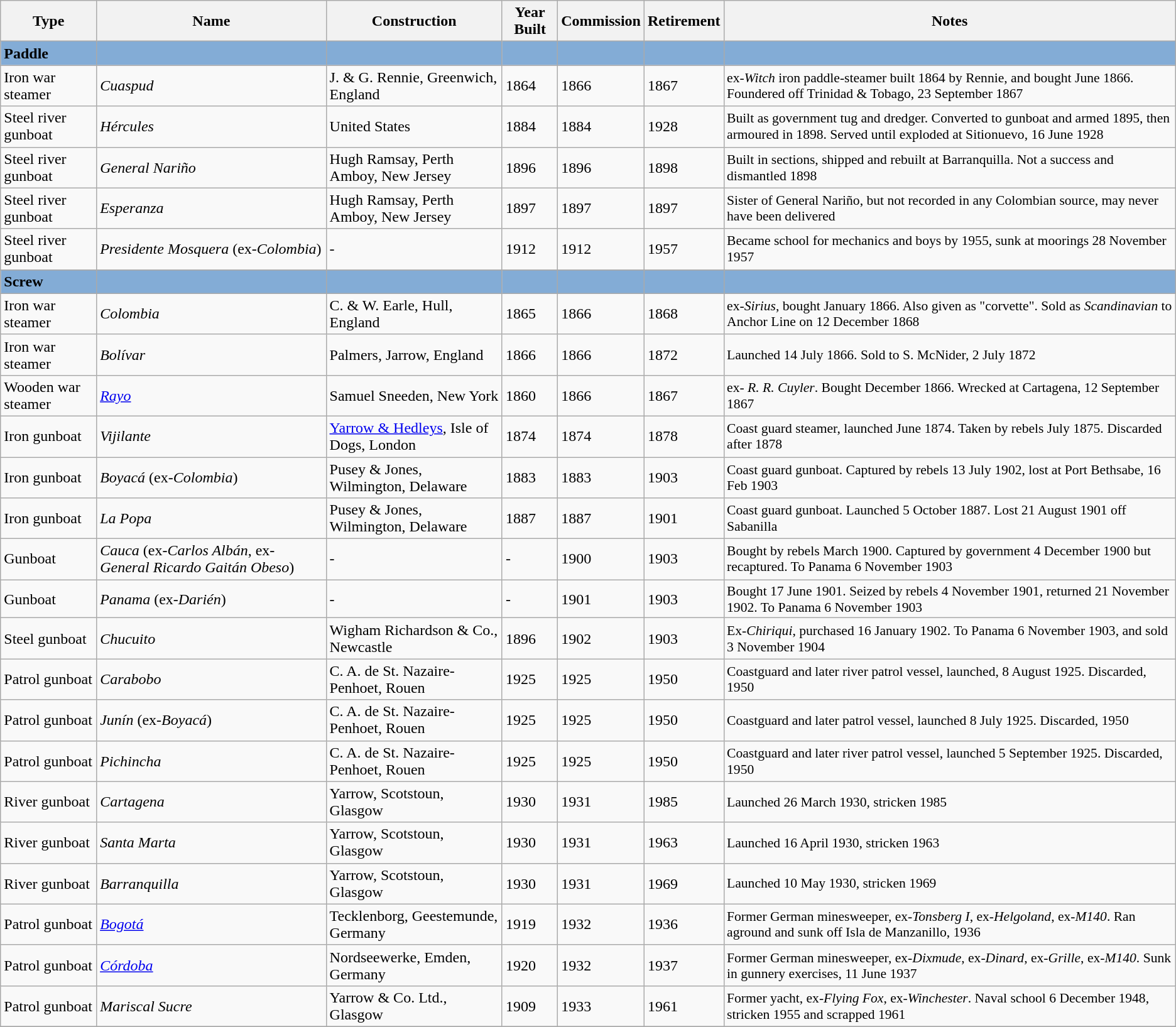<table class="wikitable collapsible sortable " style="min-width:50%;">
<tr>
<th>Type</th>
<th>Name</th>
<th>Construction</th>
<th>Year Built</th>
<th>Commission</th>
<th>Retirement</th>
<th class="unsortable">Notes</th>
</tr>
<tr style="background:#83ACD6;font-weight:bold;"          >
<td>Paddle</td>
<td></td>
<td></td>
<td></td>
<td></td>
<td></td>
<td></td>
</tr>
<tr>
<td>Iron war steamer</td>
<td><em>Cuaspud</em></td>
<td>J. & G. Rennie, Greenwich, England</td>
<td>1864</td>
<td>1866</td>
<td>1867</td>
<td style="font-size:0.9em">ex-<em>Witch</em> iron paddle-steamer built 1864 by Rennie, and bought June 1866. Foundered off Trinidad & Tobago, 23 September 1867</td>
</tr>
<tr>
<td>Steel river gunboat</td>
<td><em>Hércules</em></td>
<td>United States</td>
<td>1884</td>
<td>1884</td>
<td>1928</td>
<td style="font-size:0.9em">Built as government tug and dredger. Converted to gunboat and armed 1895, then armoured in 1898. Served until exploded at Sitionuevo, 16 June 1928</td>
</tr>
<tr>
<td>Steel river gunboat</td>
<td><em>General Nariño</em></td>
<td>Hugh Ramsay, Perth Amboy, New Jersey</td>
<td>1896</td>
<td>1896</td>
<td>1898</td>
<td style="font-size:0.9em">Built in sections, shipped and rebuilt at Barranquilla. Not a success and dismantled 1898</td>
</tr>
<tr>
<td>Steel river gunboat</td>
<td><em>Esperanza</em></td>
<td>Hugh Ramsay, Perth Amboy, New Jersey</td>
<td>1897</td>
<td>1897</td>
<td>1897</td>
<td style="font-size:0.9em">Sister of General Nariño, but not recorded in any Colombian source, may never have been delivered</td>
</tr>
<tr>
<td>Steel river gunboat</td>
<td><em>Presidente Mosquera</em> (ex-<em>Colombia</em>)</td>
<td>-</td>
<td>1912</td>
<td>1912</td>
<td>1957</td>
<td style="font-size:0.9em">Became school for mechanics and boys by 1955, sunk at moorings 28 November 1957</td>
</tr>
<tr>
</tr>
<tr style="background:#83ACD6;font-weight:bold;"          >
<td>Screw</td>
<td></td>
<td></td>
<td></td>
<td></td>
<td></td>
<td></td>
</tr>
<tr>
<td>Iron war steamer</td>
<td><em>Colombia</em></td>
<td>C. & W. Earle, Hull, England</td>
<td>1865</td>
<td>1866</td>
<td>1868</td>
<td style="font-size:0.9em">ex-<em>Sirius</em>, bought January 1866. Also given as "corvette". Sold as <em>Scandinavian</em> to Anchor Line  on 12 December 1868</td>
</tr>
<tr>
<td>Iron war steamer</td>
<td><em>Bolívar</em></td>
<td>Palmers, Jarrow, England</td>
<td>1866</td>
<td>1866</td>
<td>1872</td>
<td style="font-size:0.9em">Launched 14 July 1866. Sold to S. McNider, 2 July 1872</td>
</tr>
<tr>
<td>Wooden war steamer</td>
<td><em><a href='#'>Rayo</a></em></td>
<td>Samuel Sneeden, New York</td>
<td>1860</td>
<td>1866</td>
<td>1867</td>
<td style="font-size:0.9em">ex-<em> R. R. Cuyler</em>. Bought December 1866. Wrecked at Cartagena, 12 September 1867</td>
</tr>
<tr>
<td>Iron gunboat</td>
<td><em>Vijilante</em></td>
<td><a href='#'>Yarrow & Hedleys</a>, Isle of Dogs, London</td>
<td>1874</td>
<td>1874</td>
<td>1878</td>
<td style="font-size:0.9em">Coast guard steamer, launched June 1874.  Taken by rebels July 1875. Discarded after 1878</td>
</tr>
<tr>
<td>Iron gunboat</td>
<td><em>Boyacá</em> (ex-<em>Colombia</em>)</td>
<td>Pusey & Jones, Wilmington, Delaware</td>
<td>1883</td>
<td>1883</td>
<td>1903</td>
<td style="font-size:0.9em">Coast guard gunboat. Captured by rebels 13 July 1902, lost at Port Bethsabe, 16 Feb 1903</td>
</tr>
<tr>
<td>Iron gunboat</td>
<td><em>La Popa</em></td>
<td>Pusey & Jones, Wilmington, Delaware</td>
<td>1887</td>
<td>1887</td>
<td>1901</td>
<td style="font-size:0.9em">Coast guard gunboat. Launched 5 October 1887. Lost 21 August 1901 off Sabanilla</td>
</tr>
<tr>
<td>Gunboat</td>
<td><em>Cauca</em> (ex-<em>Carlos Albán</em>, ex-<em>General Ricardo Gaitán Obeso</em>)</td>
<td>-</td>
<td>-</td>
<td>1900</td>
<td>1903</td>
<td style="font-size:0.9em">Bought by rebels March 1900. Captured by government 4 December 1900 but recaptured. To Panama 6 November 1903</td>
</tr>
<tr>
<td>Gunboat</td>
<td><em>Panama</em> (ex-<em>Darién</em>)</td>
<td>-</td>
<td>-</td>
<td>1901</td>
<td>1903</td>
<td style="font-size:0.9em">Bought 17 June 1901. Seized by rebels 4 November 1901, returned 21 November 1902. To Panama 6 November 1903</td>
</tr>
<tr>
<td>Steel gunboat</td>
<td><em>Chucuito</em></td>
<td>Wigham Richardson & Co., Newcastle</td>
<td>1896</td>
<td>1902</td>
<td>1903</td>
<td style="font-size:0.9em">Ex-<em>Chiriqui</em>, purchased 16 January 1902. To Panama 6 November 1903, and sold 3 November 1904</td>
</tr>
<tr>
<td>Patrol gunboat</td>
<td><em>Carabobo</em></td>
<td>C. A. de St. Nazaire-Penhoet, Rouen</td>
<td>1925</td>
<td>1925</td>
<td>1950</td>
<td style="font-size:0.9em">Coastguard and later river patrol vessel, launched, 8 August 1925. Discarded, 1950 </td>
</tr>
<tr>
<td>Patrol gunboat</td>
<td><em>Junín</em> (ex-<em>Boyacá</em>)</td>
<td>C. A. de St. Nazaire-Penhoet, Rouen</td>
<td>1925</td>
<td>1925</td>
<td>1950</td>
<td style="font-size:0.9em">Coastguard and later patrol vessel, launched 8 July 1925. Discarded, 1950 </td>
</tr>
<tr>
<td>Patrol gunboat</td>
<td><em>Pichincha</em></td>
<td>C. A. de St. Nazaire-Penhoet, Rouen</td>
<td>1925</td>
<td>1925</td>
<td>1950</td>
<td style="font-size:0.9em">Coastguard and later river patrol vessel, launched 5 September 1925. Discarded, 1950 </td>
</tr>
<tr>
<td>River gunboat</td>
<td><em>Cartagena</em></td>
<td>Yarrow, Scotstoun, Glasgow</td>
<td>1930</td>
<td>1931</td>
<td>1985</td>
<td style="font-size:0.9em">Launched 26 March 1930, stricken 1985 </td>
</tr>
<tr>
<td>River gunboat</td>
<td><em>Santa Marta</em></td>
<td>Yarrow, Scotstoun, Glasgow</td>
<td>1930</td>
<td>1931</td>
<td>1963</td>
<td style="font-size:0.9em">Launched 16 April 1930, stricken 1963 </td>
</tr>
<tr>
<td>River gunboat</td>
<td><em>Barranquilla</em></td>
<td>Yarrow, Scotstoun, Glasgow</td>
<td>1930</td>
<td>1931</td>
<td>1969</td>
<td style="font-size:0.9em">Launched 10 May 1930, stricken 1969 </td>
</tr>
<tr>
<td>Patrol gunboat</td>
<td><em><a href='#'>Bogotá</a></em></td>
<td>Tecklenborg, Geestemunde, Germany</td>
<td>1919</td>
<td>1932</td>
<td>1936</td>
<td style="font-size:0.9em">Former German minesweeper, ex-<em>Tonsberg I</em>, ex-<em>Helgoland</em>, ex-<em>M140</em>. Ran aground and sunk off Isla de Manzanillo, 1936 </td>
</tr>
<tr>
<td>Patrol gunboat</td>
<td><em><a href='#'>Córdoba</a></em></td>
<td>Nordseewerke, Emden, Germany</td>
<td>1920</td>
<td>1932</td>
<td>1937</td>
<td style="font-size:0.9em">Former German minesweeper, ex-<em>Dixmude</em>, ex-<em>Dinard</em>, ex-<em>Grille</em>, ex-<em>M140</em>. Sunk in gunnery exercises, 11 June 1937 </td>
</tr>
<tr>
<td>Patrol gunboat</td>
<td><em>Mariscal Sucre</em></td>
<td>Yarrow & Co. Ltd., Glasgow</td>
<td>1909</td>
<td>1933</td>
<td>1961</td>
<td style="font-size:0.9em">Former yacht, ex-<em>Flying Fox</em>, ex-<em>Winchester</em>. Naval school 6 December 1948, stricken 1955 and scrapped 1961</td>
</tr>
<tr>
</tr>
</table>
